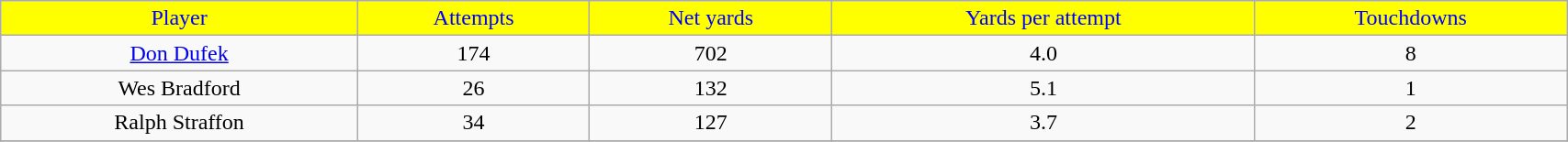<table class="wikitable" width="90%">
<tr align="center"  style="background:yellow;color:blue;">
<td>Player</td>
<td>Attempts</td>
<td>Net yards</td>
<td>Yards per attempt</td>
<td>Touchdowns</td>
</tr>
<tr align="center" bgcolor="">
<td><a href='#'>Don Dufek</a></td>
<td>174</td>
<td>702</td>
<td>4.0</td>
<td>8</td>
</tr>
<tr align="center" bgcolor="">
<td>Wes Bradford</td>
<td>26</td>
<td>132</td>
<td>5.1</td>
<td>1</td>
</tr>
<tr align="center" bgcolor="">
<td>Ralph Straffon</td>
<td>34</td>
<td>127</td>
<td>3.7</td>
<td>2</td>
</tr>
<tr>
</tr>
</table>
